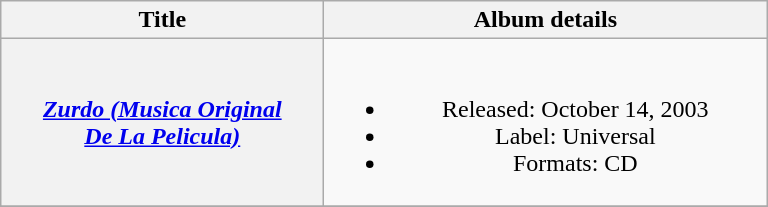<table class="wikitable plainrowheaders" style="text-align:center;">
<tr>
<th scope="col" style="width:13em;">Title</th>
<th scope="col" style="width:18em;">Album details</th>
</tr>
<tr>
<th scope="row"><em><a href='#'>Zurdo (Musica Original<br>De La Pelicula)</a></em></th>
<td><br><ul><li>Released: October 14, 2003</li><li>Label: Universal</li><li>Formats: CD</li></ul></td>
</tr>
<tr>
</tr>
</table>
